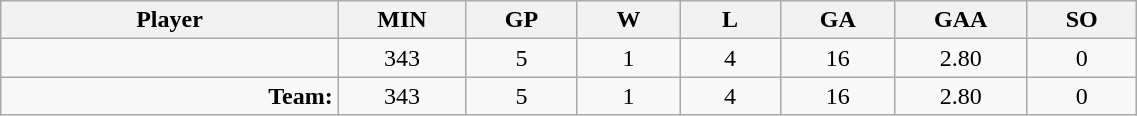<table class="wikitable sortable" width="60%">
<tr>
<th bgcolor="#DDDDFF" width="10%">Player</th>
<th width="3%" bgcolor="#DDDDFF" title="Minutes played">MIN</th>
<th width="3%" bgcolor="#DDDDFF" title="Games played in">GP</th>
<th width="3%" bgcolor="#DDDDFF" title="Wins">W</th>
<th width="3%" bgcolor="#DDDDFF"title="Losses">L</th>
<th width="3%" bgcolor="#DDDDFF" title="Goals against">GA</th>
<th width="3%" bgcolor="#DDDDFF" title="Goals against average">GAA</th>
<th width="3%" bgcolor="#DDDDFF" title="Shut-outs">SO</th>
</tr>
<tr align="center">
<td align="right"></td>
<td>343</td>
<td>5</td>
<td>1</td>
<td>4</td>
<td>16</td>
<td>2.80</td>
<td>0</td>
</tr>
<tr align="center">
<td align="right"><strong>Team:</strong></td>
<td>343</td>
<td>5</td>
<td>1</td>
<td>4</td>
<td>16</td>
<td>2.80</td>
<td>0</td>
</tr>
</table>
